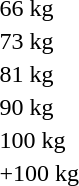<table>
<tr>
<td rowspan=2>66 kg</td>
<td rowspan=2></td>
<td rowspan=2></td>
<td></td>
</tr>
<tr>
<td></td>
</tr>
<tr>
<td rowspan=2>73 kg</td>
<td rowspan=2></td>
<td rowspan=2></td>
<td></td>
</tr>
<tr>
<td></td>
</tr>
<tr>
<td rowspan=2>81 kg</td>
<td rowspan=2></td>
<td rowspan=2></td>
<td></td>
</tr>
<tr>
<td></td>
</tr>
<tr>
<td rowspan=2>90 kg</td>
<td rowspan=2></td>
<td rowspan=2></td>
<td></td>
</tr>
<tr>
<td></td>
</tr>
<tr>
<td rowspan=2>100 kg</td>
<td rowspan=2></td>
<td rowspan=2></td>
<td></td>
</tr>
<tr>
<td></td>
</tr>
<tr>
<td rowspan=2>+100 kg</td>
<td rowspan=2></td>
<td rowspan=2></td>
<td></td>
</tr>
<tr>
<td></td>
</tr>
</table>
